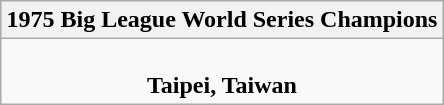<table class="wikitable" style="text-align: center; margin: 0 auto;">
<tr>
<th>1975 Big League World Series Champions</th>
</tr>
<tr>
<td><br><strong>Taipei, Taiwan</strong></td>
</tr>
</table>
